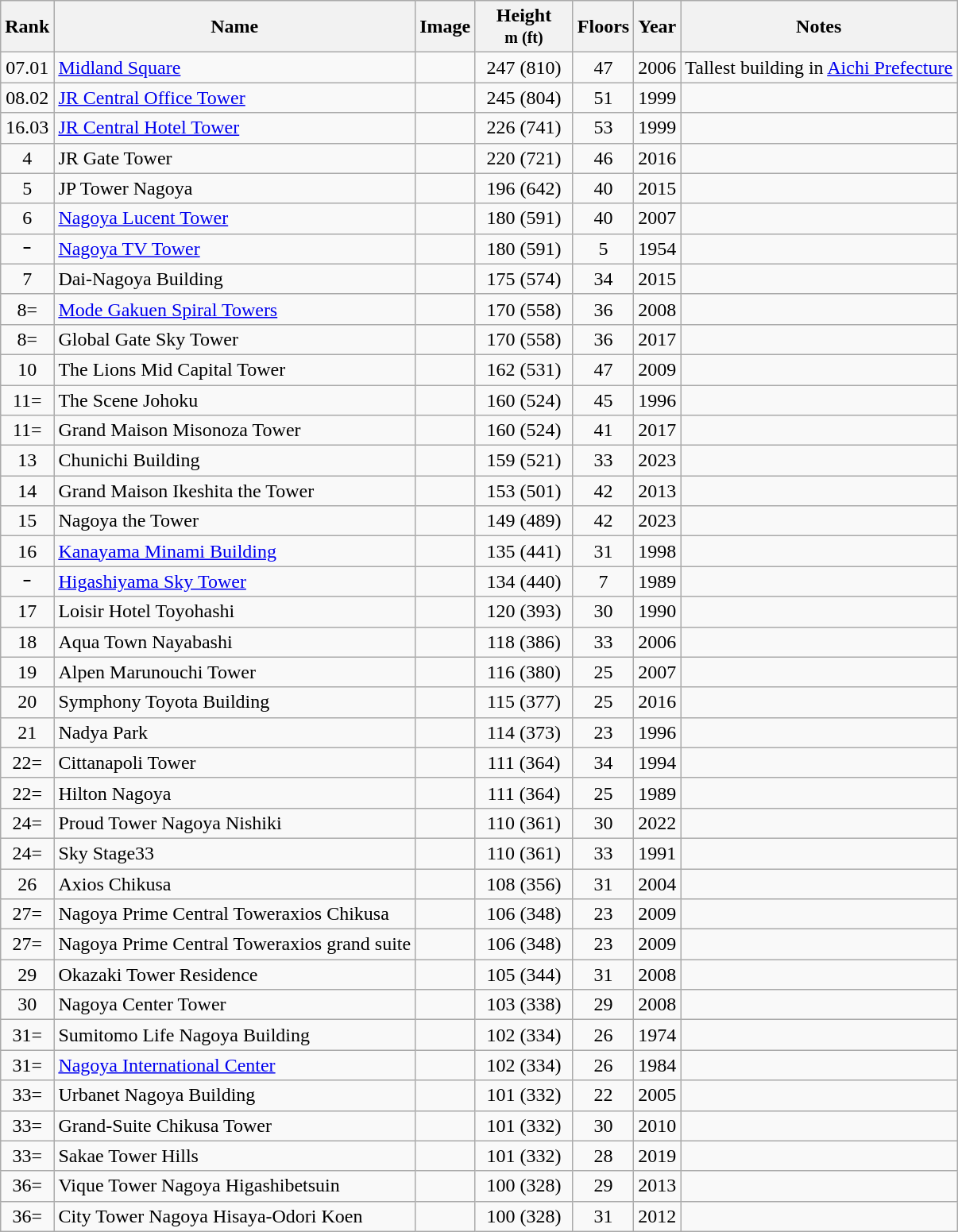<table class="wikitable sortable">
<tr>
<th>Rank</th>
<th>Name</th>
<th class="unsortable">Image</th>
<th width="75px">Height<br><small>m (ft)</small></th>
<th>Floors</th>
<th>Year</th>
<th class="unsortable">Notes</th>
</tr>
<tr>
<td align="center"><span>07.0</span>1</td>
<td><a href='#'>Midland Square</a></td>
<td></td>
<td align="center">247  (810)</td>
<td align="center">47</td>
<td align="center">2006</td>
<td>Tallest building in <a href='#'>Aichi Prefecture</a></td>
</tr>
<tr>
<td align="center"><span>08.0</span>2</td>
<td><a href='#'>JR Central Office Tower</a></td>
<td></td>
<td align="center">245 (804)</td>
<td align="center">51</td>
<td align="center">1999</td>
<td></td>
</tr>
<tr>
<td align="center"><span>16.0</span>3</td>
<td><a href='#'>JR Central Hotel Tower</a></td>
<td></td>
<td align="center">226 (741)</td>
<td align="center">53</td>
<td align="center">1999</td>
<td></td>
</tr>
<tr>
<td align="center">4</td>
<td>JR Gate Tower</td>
<td></td>
<td align="center">220 (721)</td>
<td align="center">46</td>
<td align="center">2016</td>
<td></td>
</tr>
<tr>
<td align="center">5</td>
<td>JP Tower Nagoya</td>
<td></td>
<td align="center">196 (642)</td>
<td align="center">40</td>
<td align="center">2015</td>
<td></td>
</tr>
<tr>
<td align="center">6</td>
<td><a href='#'>Nagoya Lucent Tower</a></td>
<td></td>
<td align="center">180 (591)</td>
<td align="center">40</td>
<td align="center">2007</td>
<td></td>
</tr>
<tr>
<td align="center">ｰ</td>
<td><a href='#'>Nagoya TV Tower</a></td>
<td></td>
<td align="center">180 (591)</td>
<td align="center">5</td>
<td align="center">1954</td>
<td></td>
</tr>
<tr>
<td align="center">7</td>
<td>Dai-Nagoya Building</td>
<td></td>
<td align="center">175 (574)</td>
<td align="center">34</td>
<td align="center">2015</td>
<td></td>
</tr>
<tr>
<td align="center">8=</td>
<td><a href='#'>Mode Gakuen Spiral Towers</a></td>
<td></td>
<td align="center">170 (558)</td>
<td align="center">36</td>
<td align="center">2008</td>
<td></td>
</tr>
<tr>
<td align="center">8=</td>
<td>Global Gate Sky Tower</td>
<td></td>
<td align="center">170 (558)</td>
<td align="center">36</td>
<td align="center">2017</td>
<td></td>
</tr>
<tr>
<td align="center">10</td>
<td>The Lions Mid Capital Tower</td>
<td></td>
<td align="center">162 (531)</td>
<td align="center">47</td>
<td align="center">2009</td>
<td></td>
</tr>
<tr>
<td align="center">11=</td>
<td>The Scene Johoku</td>
<td></td>
<td align="center">160 (524)</td>
<td align="center">45</td>
<td align="center">1996</td>
<td></td>
</tr>
<tr>
<td align="center">11=</td>
<td>Grand Maison Misonoza Tower</td>
<td></td>
<td align="center">160 (524)</td>
<td align="center">41</td>
<td align="center">2017</td>
<td></td>
</tr>
<tr>
<td align="center">13</td>
<td>Chunichi Building</td>
<td></td>
<td align="center">159 (521)</td>
<td align="center">33</td>
<td align="center">2023</td>
<td></td>
</tr>
<tr>
<td align="center">14</td>
<td>Grand Maison Ikeshita the Tower</td>
<td></td>
<td align="center">153 (501)</td>
<td align="center">42</td>
<td align="center">2013</td>
<td></td>
</tr>
<tr>
<td align="center">15</td>
<td>Nagoya the Tower</td>
<td></td>
<td align="center">149 (489)</td>
<td align="center">42</td>
<td align="center">2023</td>
<td></td>
</tr>
<tr>
<td align="center">16</td>
<td><a href='#'>Kanayama Minami Building</a></td>
<td></td>
<td align="center">135 (441)</td>
<td align="center">31</td>
<td align="center">1998</td>
<td></td>
</tr>
<tr>
<td align="center">ｰ</td>
<td><a href='#'>Higashiyama Sky Tower</a></td>
<td></td>
<td align="center">134 (440)</td>
<td align="center">7</td>
<td align="center">1989</td>
<td></td>
</tr>
<tr>
<td align="center">17</td>
<td>Loisir Hotel Toyohashi</td>
<td></td>
<td align="center">120 (393)</td>
<td align="center">30</td>
<td align="center">1990</td>
<td></td>
</tr>
<tr>
<td align="center">18</td>
<td>Aqua Town Nayabashi</td>
<td></td>
<td align="center">118 (386)</td>
<td align="center">33</td>
<td align="center">2006</td>
<td></td>
</tr>
<tr>
<td align="center">19</td>
<td>Alpen Marunouchi Tower</td>
<td></td>
<td align="center">116 (380)</td>
<td align="center">25</td>
<td align="center">2007</td>
<td></td>
</tr>
<tr>
<td align="center">20</td>
<td>Symphony Toyota Building</td>
<td></td>
<td align="center">115 (377)</td>
<td align="center">25</td>
<td align="center">2016</td>
<td></td>
</tr>
<tr>
<td align="center">21</td>
<td>Nadya Park</td>
<td></td>
<td align="center">114 (373)</td>
<td align="center">23</td>
<td align="center">1996</td>
<td></td>
</tr>
<tr>
<td align="center">22=</td>
<td>Cittanapoli Tower</td>
<td></td>
<td align="center">111 (364)</td>
<td align="center">34</td>
<td align="center">1994</td>
<td></td>
</tr>
<tr>
<td align="center">22=</td>
<td>Hilton Nagoya</td>
<td></td>
<td align="center">111 (364)</td>
<td align="center">25</td>
<td align="center">1989</td>
<td></td>
</tr>
<tr>
<td align="center">24=</td>
<td>Proud Tower Nagoya Nishiki</td>
<td></td>
<td align="center">110 (361)</td>
<td align="center">30</td>
<td align="center">2022</td>
<td></td>
</tr>
<tr>
<td align="center">24=</td>
<td>Sky Stage33</td>
<td></td>
<td align="center">110 (361)</td>
<td align="center">33</td>
<td align="center">1991</td>
<td></td>
</tr>
<tr>
<td align="center">26</td>
<td>Axios Chikusa</td>
<td></td>
<td align="center">108 (356)</td>
<td align="center">31</td>
<td align="center">2004</td>
<td></td>
</tr>
<tr>
<td align="center">27=</td>
<td>Nagoya Prime Central Toweraxios Chikusa</td>
<td></td>
<td align="center">106 (348)</td>
<td align="center">23</td>
<td align="center">2009</td>
<td></td>
</tr>
<tr>
<td align="center">27=</td>
<td>Nagoya Prime Central Toweraxios grand suite</td>
<td></td>
<td align="center">106 (348)</td>
<td align="center">23</td>
<td align="center">2009</td>
<td></td>
</tr>
<tr>
<td align="center">29</td>
<td>Okazaki Tower Residence</td>
<td></td>
<td align="center">105 (344)</td>
<td align="center">31</td>
<td align="center">2008</td>
<td></td>
</tr>
<tr>
<td align="center">30</td>
<td>Nagoya Center Tower</td>
<td></td>
<td align="center">103 (338)</td>
<td align="center">29</td>
<td align="center">2008</td>
<td></td>
</tr>
<tr>
<td align="center">31=</td>
<td>Sumitomo Life Nagoya Building</td>
<td></td>
<td align="center">102 (334)</td>
<td align="center">26</td>
<td align="center">1974</td>
<td></td>
</tr>
<tr>
<td align="center">31=</td>
<td><a href='#'>Nagoya International Center</a></td>
<td></td>
<td align="center">102 (334)</td>
<td align="center">26</td>
<td align="center">1984</td>
<td></td>
</tr>
<tr>
<td align="center">33=</td>
<td>Urbanet Nagoya Building</td>
<td></td>
<td align="center">101 (332)</td>
<td align="center">22</td>
<td align="center">2005</td>
<td></td>
</tr>
<tr>
<td align="center">33=</td>
<td>Grand-Suite Chikusa Tower</td>
<td></td>
<td align="center">101 (332)</td>
<td align="center">30</td>
<td align="center">2010</td>
<td></td>
</tr>
<tr>
<td align="center">33=</td>
<td>Sakae Tower Hills</td>
<td></td>
<td align="center">101 (332)</td>
<td align="center">28</td>
<td align="center">2019</td>
<td></td>
</tr>
<tr>
<td align="center">36=</td>
<td>Vique Tower Nagoya Higashibetsuin</td>
<td></td>
<td align="center">100 (328)</td>
<td align="center">29</td>
<td align="center">2013</td>
<td></td>
</tr>
<tr>
<td align="center">36=</td>
<td>City Tower Nagoya Hisaya-Odori Koen</td>
<td></td>
<td align="center">100 (328)</td>
<td align="center">31</td>
<td align="center">2012</td>
<td></td>
</tr>
</table>
